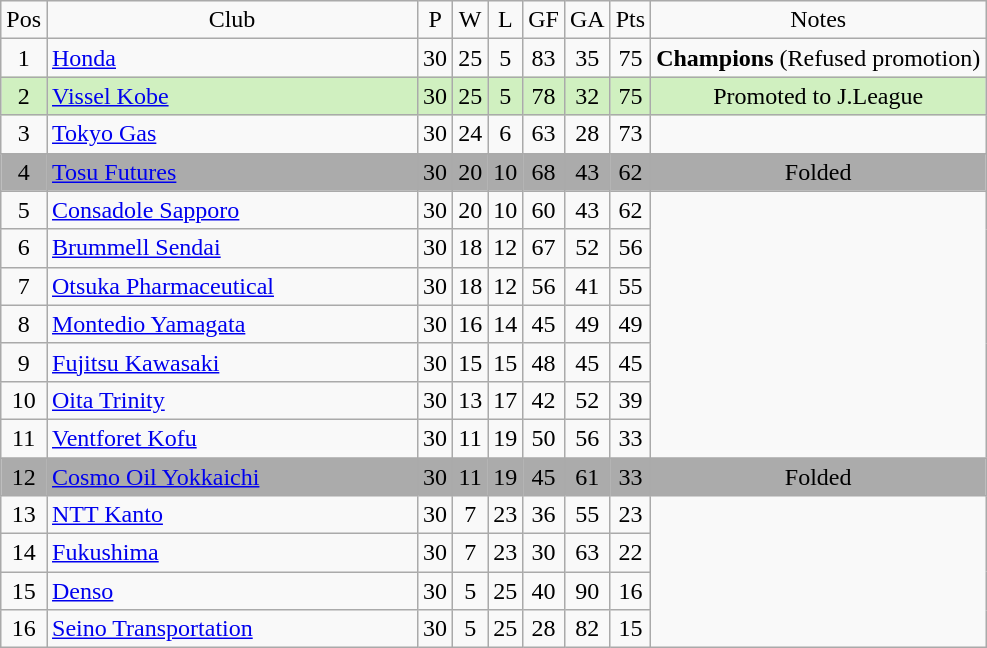<table class="wikitable" style="text-align:center;">
<tr>
<td>Pos</td>
<td style="width:15em">Club</td>
<td>P</td>
<td>W</td>
<td>L</td>
<td>GF</td>
<td>GA</td>
<td>Pts</td>
<td>Notes</td>
</tr>
<tr>
<td>1</td>
<td align="left"><a href='#'>Honda</a></td>
<td>30</td>
<td>25</td>
<td>5</td>
<td>83</td>
<td>35</td>
<td>75</td>
<td><strong>Champions</strong> (Refused promotion)</td>
</tr>
<tr bgcolor="#D0F0C0">
<td>2</td>
<td align="left"><a href='#'>Vissel Kobe</a></td>
<td>30</td>
<td>25</td>
<td>5</td>
<td>78</td>
<td>32</td>
<td>75</td>
<td>Promoted to J.League</td>
</tr>
<tr>
<td>3</td>
<td align="left"><a href='#'>Tokyo Gas</a></td>
<td>30</td>
<td>24</td>
<td>6</td>
<td>63</td>
<td>28</td>
<td>73</td>
</tr>
<tr bgcolor="#ababab">
<td>4</td>
<td align="left"><a href='#'>Tosu Futures</a></td>
<td>30</td>
<td>20</td>
<td>10</td>
<td>68</td>
<td>43</td>
<td>62</td>
<td>Folded</td>
</tr>
<tr>
<td>5</td>
<td align="left"><a href='#'>Consadole Sapporo</a></td>
<td>30</td>
<td>20</td>
<td>10</td>
<td>60</td>
<td>43</td>
<td>62</td>
</tr>
<tr>
<td>6</td>
<td align="left"><a href='#'>Brummell Sendai</a></td>
<td>30</td>
<td>18</td>
<td>12</td>
<td>67</td>
<td>52</td>
<td>56</td>
</tr>
<tr>
<td>7</td>
<td align="left"><a href='#'>Otsuka Pharmaceutical</a></td>
<td>30</td>
<td>18</td>
<td>12</td>
<td>56</td>
<td>41</td>
<td>55</td>
</tr>
<tr>
<td>8</td>
<td align="left"><a href='#'>Montedio Yamagata</a></td>
<td>30</td>
<td>16</td>
<td>14</td>
<td>45</td>
<td>49</td>
<td>49</td>
</tr>
<tr>
<td>9</td>
<td align="left"><a href='#'>Fujitsu Kawasaki</a></td>
<td>30</td>
<td>15</td>
<td>15</td>
<td>48</td>
<td>45</td>
<td>45</td>
</tr>
<tr>
<td>10</td>
<td align="left"><a href='#'>Oita Trinity</a></td>
<td>30</td>
<td>13</td>
<td>17</td>
<td>42</td>
<td>52</td>
<td>39</td>
</tr>
<tr>
<td>11</td>
<td align="left"><a href='#'>Ventforet Kofu</a></td>
<td>30</td>
<td>11</td>
<td>19</td>
<td>50</td>
<td>56</td>
<td>33</td>
</tr>
<tr bgcolor="#ababab">
<td>12</td>
<td align="left"><a href='#'>Cosmo Oil Yokkaichi</a></td>
<td>30</td>
<td>11</td>
<td>19</td>
<td>45</td>
<td>61</td>
<td>33</td>
<td>Folded</td>
</tr>
<tr>
<td>13</td>
<td align="left"><a href='#'>NTT Kanto</a></td>
<td>30</td>
<td>7</td>
<td>23</td>
<td>36</td>
<td>55</td>
<td>23</td>
</tr>
<tr>
<td>14</td>
<td align="left"><a href='#'>Fukushima</a></td>
<td>30</td>
<td>7</td>
<td>23</td>
<td>30</td>
<td>63</td>
<td>22</td>
</tr>
<tr>
<td>15</td>
<td align="left"><a href='#'>Denso</a></td>
<td>30</td>
<td>5</td>
<td>25</td>
<td>40</td>
<td>90</td>
<td>16</td>
</tr>
<tr>
<td>16</td>
<td align="left"><a href='#'>Seino Transportation</a></td>
<td>30</td>
<td>5</td>
<td>25</td>
<td>28</td>
<td>82</td>
<td>15</td>
</tr>
</table>
